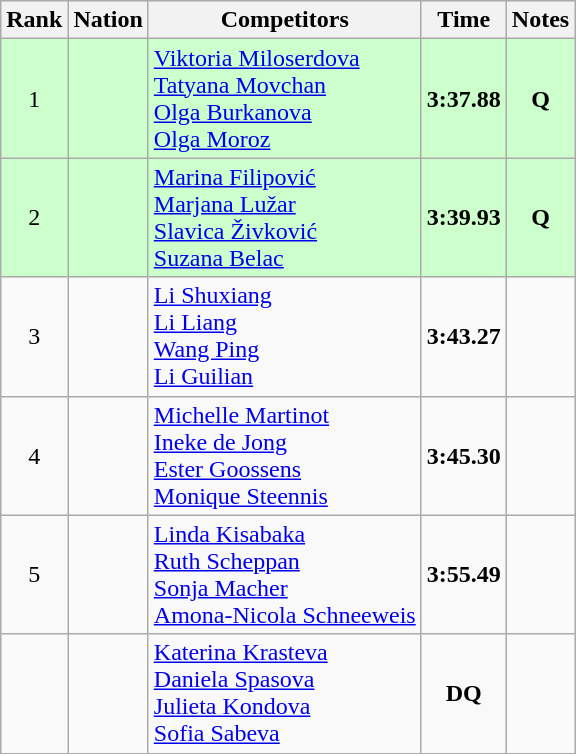<table class="wikitable sortable" style="text-align:center">
<tr>
<th>Rank</th>
<th>Nation</th>
<th>Competitors</th>
<th>Time</th>
<th>Notes</th>
</tr>
<tr bgcolor=ccffcc>
<td>1</td>
<td align=left></td>
<td align=left><a href='#'>Viktoria Miloserdova</a><br><a href='#'>Tatyana Movchan</a><br><a href='#'>Olga Burkanova</a><br><a href='#'>Olga Moroz</a></td>
<td><strong>3:37.88</strong></td>
<td><strong>Q</strong></td>
</tr>
<tr bgcolor=ccffcc>
<td>2</td>
<td align=left></td>
<td align=left><a href='#'>Marina Filipović</a><br><a href='#'>Marjana Lužar</a><br><a href='#'>Slavica Živković</a><br><a href='#'>Suzana Belac</a></td>
<td><strong>3:39.93</strong></td>
<td><strong>Q</strong></td>
</tr>
<tr>
<td>3</td>
<td align=left></td>
<td align=left><a href='#'>Li Shuxiang</a><br><a href='#'>Li Liang</a><br><a href='#'>Wang Ping</a><br><a href='#'>Li Guilian</a></td>
<td><strong>3:43.27</strong></td>
<td></td>
</tr>
<tr>
<td>4</td>
<td align=left></td>
<td align=left><a href='#'>Michelle Martinot</a><br><a href='#'>Ineke de Jong</a><br><a href='#'>Ester Goossens</a><br><a href='#'>Monique Steennis</a></td>
<td><strong>3:45.30</strong></td>
<td></td>
</tr>
<tr>
<td>5</td>
<td align=left></td>
<td align=left><a href='#'>Linda Kisabaka</a><br><a href='#'>Ruth Scheppan</a><br><a href='#'>Sonja Macher</a><br><a href='#'>Amona-Nicola Schneeweis</a></td>
<td><strong>3:55.49</strong></td>
<td></td>
</tr>
<tr>
<td></td>
<td align=left></td>
<td align=left><a href='#'>Katerina Krasteva</a><br><a href='#'>Daniela Spasova</a><br><a href='#'>Julieta Kondova</a><br><a href='#'>Sofia Sabeva</a></td>
<td><strong>DQ</strong></td>
<td></td>
</tr>
</table>
